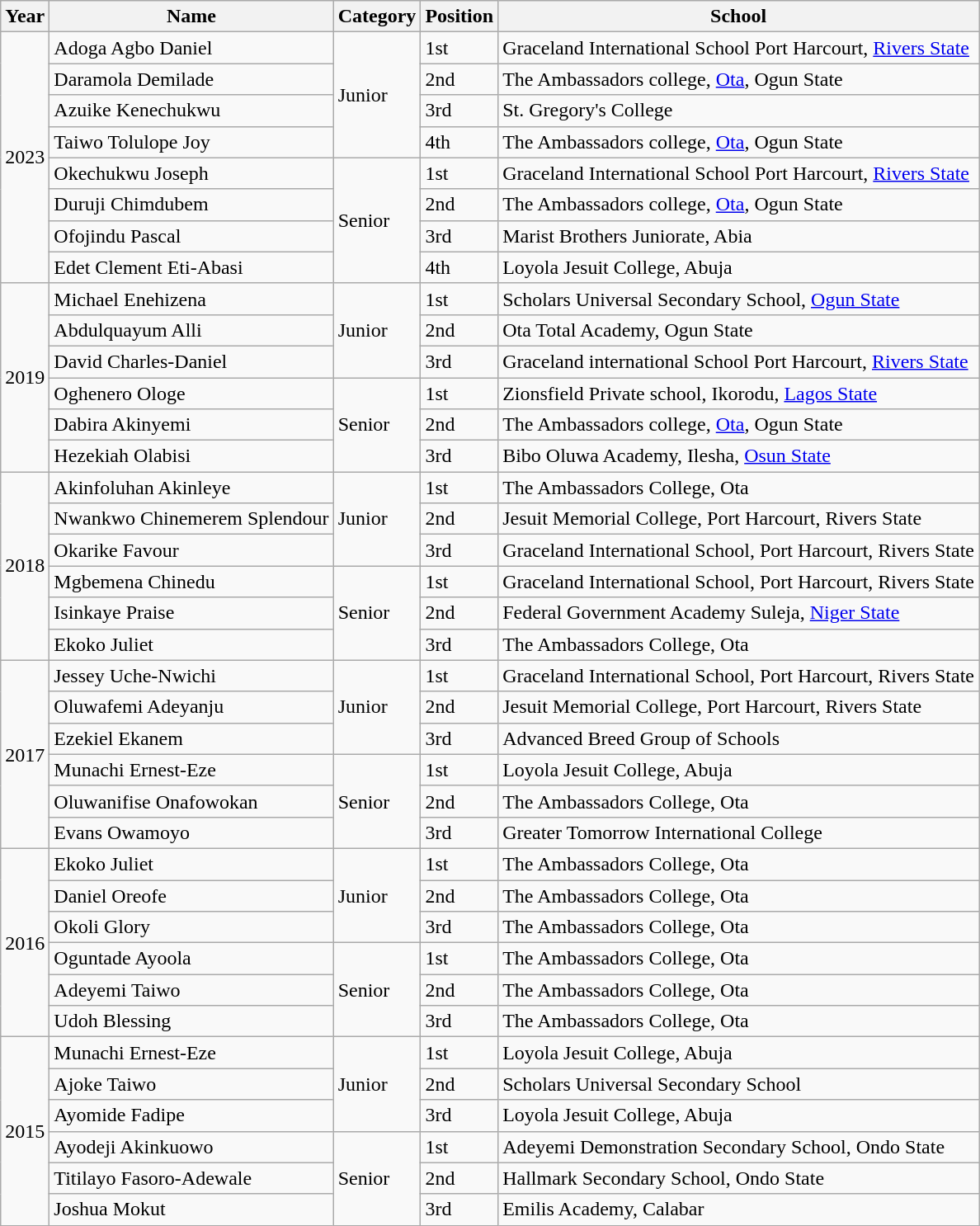<table class="wikitable">
<tr>
<th>Year</th>
<th>Name</th>
<th>Category</th>
<th>Position</th>
<th>School</th>
</tr>
<tr>
<td rowspan="8">2023</td>
<td>Adoga Agbo Daniel</td>
<td rowspan="4">Junior</td>
<td>1st</td>
<td>Graceland International School Port Harcourt, <a href='#'>Rivers State</a></td>
</tr>
<tr>
<td>Daramola Demilade</td>
<td>2nd</td>
<td>The Ambassadors college, <a href='#'>Ota</a>, Ogun State</td>
</tr>
<tr>
<td>Azuike Kenechukwu</td>
<td>3rd</td>
<td>St. Gregory's College</td>
</tr>
<tr>
<td>Taiwo Tolulope Joy</td>
<td>4th</td>
<td>The Ambassadors college, <a href='#'>Ota</a>, Ogun State</td>
</tr>
<tr>
<td>Okechukwu Joseph</td>
<td rowspan="4">Senior</td>
<td>1st</td>
<td>Graceland International School Port Harcourt, <a href='#'>Rivers State</a></td>
</tr>
<tr>
<td>Duruji Chimdubem</td>
<td>2nd</td>
<td>The Ambassadors college, <a href='#'>Ota</a>, Ogun State</td>
</tr>
<tr>
<td>Ofojindu Pascal</td>
<td>3rd</td>
<td>Marist Brothers Juniorate, Abia</td>
</tr>
<tr>
<td>Edet Clement Eti-Abasi</td>
<td>4th</td>
<td>Loyola Jesuit College, Abuja</td>
</tr>
<tr>
<td rowspan="6">2019</td>
<td>Michael Enehizena</td>
<td rowspan="3">Junior</td>
<td>1st</td>
<td>Scholars Universal Secondary School, <a href='#'>Ogun State</a></td>
</tr>
<tr>
<td>Abdulquayum Alli</td>
<td>2nd</td>
<td>Ota Total Academy, Ogun State</td>
</tr>
<tr>
<td>David Charles-Daniel</td>
<td>3rd</td>
<td>Graceland international School Port Harcourt, <a href='#'>Rivers State</a></td>
</tr>
<tr>
<td>Oghenero Ologe</td>
<td rowspan="3">Senior</td>
<td>1st</td>
<td>Zionsfield Private school, Ikorodu, <a href='#'>Lagos State</a></td>
</tr>
<tr>
<td>Dabira Akinyemi</td>
<td>2nd</td>
<td>The Ambassadors college, <a href='#'>Ota</a>, Ogun State</td>
</tr>
<tr>
<td>Hezekiah Olabisi</td>
<td>3rd</td>
<td>Bibo Oluwa Academy, Ilesha, <a href='#'>Osun State</a></td>
</tr>
<tr>
<td rowspan="6">2018</td>
<td>Akinfoluhan Akinleye</td>
<td rowspan="3">Junior</td>
<td>1st</td>
<td>The Ambassadors College, Ota</td>
</tr>
<tr>
<td>Nwankwo Chinemerem Splendour</td>
<td>2nd</td>
<td>Jesuit Memorial College, Port Harcourt, Rivers State</td>
</tr>
<tr>
<td>Okarike Favour</td>
<td>3rd</td>
<td>Graceland International School, Port Harcourt, Rivers State</td>
</tr>
<tr>
<td>Mgbemena Chinedu</td>
<td rowspan="3">Senior</td>
<td>1st</td>
<td>Graceland International School, Port Harcourt, Rivers State</td>
</tr>
<tr>
<td>Isinkaye Praise</td>
<td>2nd</td>
<td>Federal Government Academy Suleja, <a href='#'>Niger State</a></td>
</tr>
<tr>
<td>Ekoko Juliet</td>
<td>3rd</td>
<td>The Ambassadors College, Ota</td>
</tr>
<tr>
<td rowspan="6">2017</td>
<td>Jessey Uche-Nwichi</td>
<td rowspan="3">Junior</td>
<td>1st</td>
<td>Graceland International School, Port Harcourt, Rivers State</td>
</tr>
<tr>
<td>Oluwafemi Adeyanju</td>
<td>2nd</td>
<td>Jesuit Memorial College, Port Harcourt, Rivers State</td>
</tr>
<tr>
<td>Ezekiel Ekanem</td>
<td>3rd</td>
<td>Advanced Breed Group of Schools</td>
</tr>
<tr>
<td>Munachi Ernest-Eze</td>
<td rowspan="3">Senior</td>
<td>1st</td>
<td>Loyola Jesuit College, Abuja</td>
</tr>
<tr>
<td>Oluwanifise Onafowokan</td>
<td>2nd</td>
<td>The Ambassadors College, Ota</td>
</tr>
<tr>
<td>Evans Owamoyo</td>
<td>3rd</td>
<td>Greater Tomorrow International College</td>
</tr>
<tr>
<td rowspan="6">2016</td>
<td>Ekoko Juliet</td>
<td rowspan="3">Junior</td>
<td>1st</td>
<td>The Ambassadors College, Ota</td>
</tr>
<tr>
<td>Daniel Oreofe</td>
<td>2nd</td>
<td>The Ambassadors College, Ota</td>
</tr>
<tr>
<td>Okoli Glory</td>
<td>3rd</td>
<td>The Ambassadors College, Ota</td>
</tr>
<tr>
<td>Oguntade Ayoola</td>
<td rowspan="3">Senior</td>
<td>1st</td>
<td>The Ambassadors College, Ota</td>
</tr>
<tr>
<td>Adeyemi Taiwo</td>
<td>2nd</td>
<td>The Ambassadors College, Ota</td>
</tr>
<tr>
<td>Udoh Blessing</td>
<td>3rd</td>
<td>The Ambassadors College, Ota</td>
</tr>
<tr>
<td rowspan="6">2015</td>
<td>Munachi Ernest-Eze</td>
<td rowspan="3">Junior</td>
<td>1st</td>
<td>Loyola Jesuit College, Abuja</td>
</tr>
<tr>
<td>Ajoke Taiwo</td>
<td>2nd</td>
<td>Scholars Universal Secondary School</td>
</tr>
<tr>
<td>Ayomide Fadipe</td>
<td>3rd</td>
<td>Loyola Jesuit College, Abuja</td>
</tr>
<tr>
<td>Ayodeji Akinkuowo</td>
<td rowspan="3">Senior</td>
<td>1st</td>
<td>Adeyemi Demonstration Secondary School, Ondo State</td>
</tr>
<tr>
<td>Titilayo Fasoro-Adewale</td>
<td>2nd</td>
<td>Hallmark Secondary School, Ondo State</td>
</tr>
<tr>
<td>Joshua Mokut</td>
<td>3rd</td>
<td>Emilis Academy, Calabar</td>
</tr>
</table>
